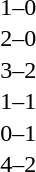<table cellspacing=1 width=70%>
<tr>
<th width=25%></th>
<th width=30%></th>
<th width=15%></th>
<th width=30%></th>
</tr>
<tr>
<td></td>
<td align=right></td>
<td align=center>1–0</td>
<td></td>
</tr>
<tr>
<td></td>
<td align=right></td>
<td align=center>2–0</td>
<td></td>
</tr>
<tr>
<td></td>
<td align=right></td>
<td align=center>3–2</td>
<td></td>
</tr>
<tr>
<td></td>
<td align=right></td>
<td align=center>1–1</td>
<td></td>
</tr>
<tr>
<td></td>
<td align=right></td>
<td align=center>0–1</td>
<td></td>
</tr>
<tr>
<td></td>
<td align=right></td>
<td align=center>4–2</td>
<td></td>
</tr>
</table>
